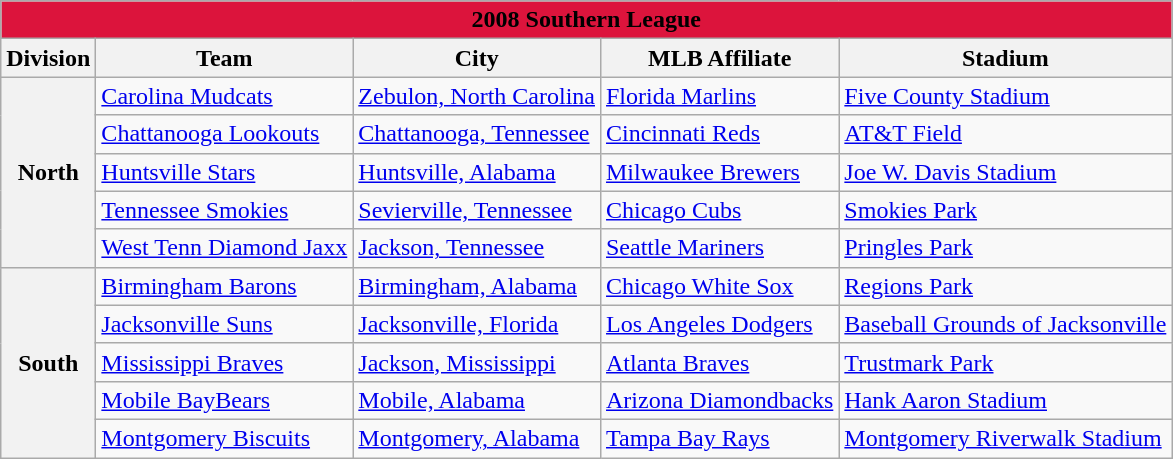<table class="wikitable" style="width:auto">
<tr>
<td bgcolor="#DC143C" align="center" colspan="7"><strong><span>2008 Southern League</span></strong></td>
</tr>
<tr>
<th>Division</th>
<th>Team</th>
<th>City</th>
<th>MLB Affiliate</th>
<th>Stadium</th>
</tr>
<tr>
<th rowspan="5">North</th>
<td><a href='#'>Carolina Mudcats</a></td>
<td><a href='#'>Zebulon, North Carolina</a></td>
<td><a href='#'>Florida Marlins</a></td>
<td><a href='#'>Five County Stadium</a></td>
</tr>
<tr>
<td><a href='#'>Chattanooga Lookouts</a></td>
<td><a href='#'>Chattanooga, Tennessee</a></td>
<td><a href='#'>Cincinnati Reds</a></td>
<td><a href='#'>AT&T Field</a></td>
</tr>
<tr>
<td><a href='#'>Huntsville Stars</a></td>
<td><a href='#'>Huntsville, Alabama</a></td>
<td><a href='#'>Milwaukee Brewers</a></td>
<td><a href='#'>Joe W. Davis Stadium</a></td>
</tr>
<tr>
<td><a href='#'>Tennessee Smokies</a></td>
<td><a href='#'>Sevierville, Tennessee</a></td>
<td><a href='#'>Chicago Cubs</a></td>
<td><a href='#'>Smokies Park</a></td>
</tr>
<tr>
<td><a href='#'>West Tenn Diamond Jaxx</a></td>
<td><a href='#'>Jackson, Tennessee</a></td>
<td><a href='#'>Seattle Mariners</a></td>
<td><a href='#'>Pringles Park</a></td>
</tr>
<tr>
<th rowspan="5">South</th>
<td><a href='#'>Birmingham Barons</a></td>
<td><a href='#'>Birmingham, Alabama</a></td>
<td><a href='#'>Chicago White Sox</a></td>
<td><a href='#'>Regions Park</a></td>
</tr>
<tr>
<td><a href='#'>Jacksonville Suns</a></td>
<td><a href='#'>Jacksonville, Florida</a></td>
<td><a href='#'>Los Angeles Dodgers</a></td>
<td><a href='#'>Baseball Grounds of Jacksonville</a></td>
</tr>
<tr>
<td><a href='#'>Mississippi Braves</a></td>
<td><a href='#'>Jackson, Mississippi</a></td>
<td><a href='#'>Atlanta Braves</a></td>
<td><a href='#'>Trustmark Park</a></td>
</tr>
<tr>
<td><a href='#'>Mobile BayBears</a></td>
<td><a href='#'>Mobile, Alabama</a></td>
<td><a href='#'>Arizona Diamondbacks</a></td>
<td><a href='#'>Hank Aaron Stadium</a></td>
</tr>
<tr>
<td><a href='#'>Montgomery Biscuits</a></td>
<td><a href='#'>Montgomery, Alabama</a></td>
<td><a href='#'>Tampa Bay Rays</a></td>
<td><a href='#'>Montgomery Riverwalk Stadium</a></td>
</tr>
</table>
